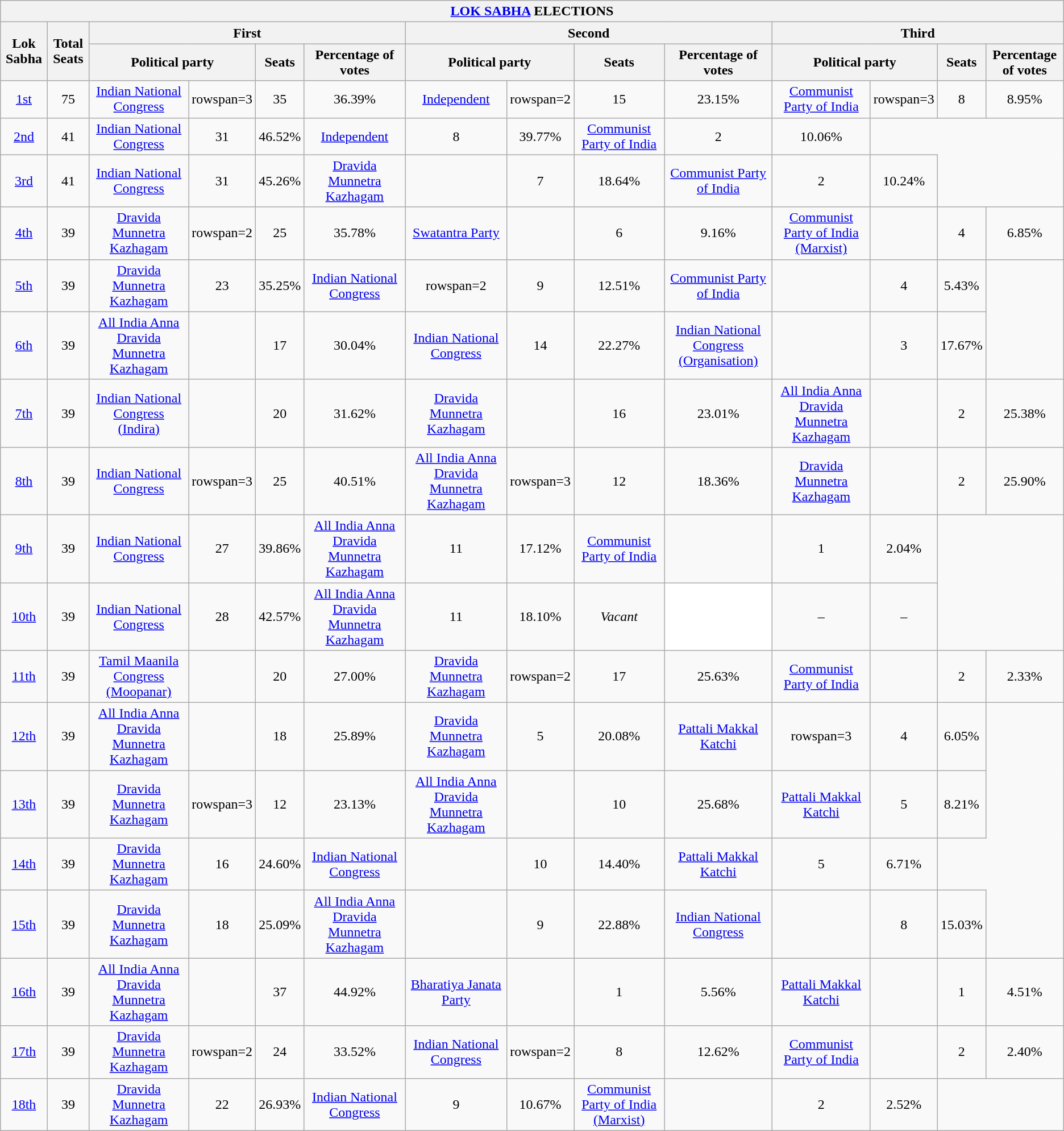<table class="wikitable" style="text-align:center;">
<tr>
<th colspan=14><strong><a href='#'>LOK SABHA</a> ELECTIONS</strong></th>
</tr>
<tr>
<th rowspan=2>Lok Sabha<br></th>
<th rowspan=2>Total Seats</th>
<th colspan=4>First</th>
<th colspan=4>Second</th>
<th colspan=4>Third</th>
</tr>
<tr>
<th colspan=2>Political party</th>
<th>Seats</th>
<th>Percentage of votes</th>
<th colspan=2>Political party</th>
<th>Seats</th>
<th>Percentage of votes</th>
<th colspan=2>Political party</th>
<th>Seats</th>
<th>Percentage of votes</th>
</tr>
<tr>
<td><a href='#'>1st</a><br></td>
<td>75</td>
<td><a href='#'>Indian National Congress</a></td>
<td>rowspan=3 </td>
<td>35</td>
<td>36.39%</td>
<td><a href='#'>Independent</a></td>
<td>rowspan=2 </td>
<td>15</td>
<td>23.15%</td>
<td><a href='#'>Communist Party of India</a></td>
<td>rowspan=3 </td>
<td>8</td>
<td>8.95%</td>
</tr>
<tr>
<td><a href='#'>2nd</a><br></td>
<td>41</td>
<td><a href='#'>Indian National Congress</a></td>
<td>31</td>
<td>46.52%</td>
<td><a href='#'>Independent</a></td>
<td>8</td>
<td>39.77%</td>
<td><a href='#'>Communist Party of India</a></td>
<td>2</td>
<td>10.06%</td>
</tr>
<tr>
<td><a href='#'>3rd</a><br></td>
<td>41</td>
<td><a href='#'>Indian National Congress</a></td>
<td>31</td>
<td>45.26%</td>
<td><a href='#'>Dravida Munnetra Kazhagam</a></td>
<td></td>
<td>7</td>
<td>18.64%</td>
<td><a href='#'>Communist Party of India</a></td>
<td>2</td>
<td>10.24%</td>
</tr>
<tr>
<td><a href='#'>4th</a><br></td>
<td>39</td>
<td><a href='#'>Dravida Munnetra Kazhagam</a></td>
<td>rowspan=2 </td>
<td>25</td>
<td>35.78%</td>
<td><a href='#'>Swatantra Party</a></td>
<td></td>
<td>6</td>
<td>9.16%</td>
<td><a href='#'>Communist Party of India (Marxist)</a></td>
<td></td>
<td>4</td>
<td>6.85%</td>
</tr>
<tr>
<td><a href='#'>5th</a><br></td>
<td>39</td>
<td><a href='#'>Dravida Munnetra Kazhagam</a></td>
<td>23</td>
<td>35.25%</td>
<td><a href='#'>Indian National Congress</a></td>
<td>rowspan=2 </td>
<td>9</td>
<td>12.51%</td>
<td><a href='#'>Communist Party of India</a></td>
<td></td>
<td>4</td>
<td>5.43%</td>
</tr>
<tr>
<td><a href='#'>6th</a><br></td>
<td>39</td>
<td><a href='#'>All India Anna Dravida Munnetra Kazhagam</a></td>
<td></td>
<td>17</td>
<td>30.04%</td>
<td><a href='#'>Indian National Congress</a></td>
<td>14</td>
<td>22.27%</td>
<td><a href='#'>Indian National Congress (Organisation)</a></td>
<td></td>
<td>3</td>
<td>17.67%</td>
</tr>
<tr>
<td><a href='#'>7th</a><br></td>
<td>39</td>
<td><a href='#'>Indian National Congress (Indira)</a></td>
<td></td>
<td>20</td>
<td>31.62%</td>
<td><a href='#'>Dravida Munnetra Kazhagam</a></td>
<td></td>
<td>16</td>
<td>23.01%</td>
<td><a href='#'>All India Anna Dravida Munnetra Kazhagam</a></td>
<td></td>
<td>2</td>
<td>25.38%</td>
</tr>
<tr>
<td><a href='#'>8th</a><br></td>
<td>39</td>
<td><a href='#'>Indian National Congress</a></td>
<td>rowspan=3 </td>
<td>25</td>
<td>40.51%</td>
<td><a href='#'>All India Anna Dravida Munnetra Kazhagam</a></td>
<td>rowspan=3 </td>
<td>12</td>
<td>18.36%</td>
<td><a href='#'>Dravida Munnetra Kazhagam</a></td>
<td></td>
<td>2</td>
<td>25.90%</td>
</tr>
<tr>
<td><a href='#'>9th</a><br></td>
<td>39</td>
<td><a href='#'>Indian National Congress</a></td>
<td>27</td>
<td>39.86%</td>
<td><a href='#'>All India Anna Dravida Munnetra Kazhagam</a></td>
<td>11</td>
<td>17.12%</td>
<td><a href='#'>Communist Party of India</a></td>
<td></td>
<td>1</td>
<td>2.04%</td>
</tr>
<tr>
<td><a href='#'>10th</a><br></td>
<td>39</td>
<td><a href='#'>Indian National Congress</a></td>
<td>28</td>
<td>42.57%</td>
<td><a href='#'>All India Anna Dravida Munnetra Kazhagam</a></td>
<td>11</td>
<td>18.10%</td>
<td><em>Vacant</em></td>
<td style="background:white;"></td>
<td>–</td>
<td>–</td>
</tr>
<tr>
<td><a href='#'>11th</a><br></td>
<td>39</td>
<td><a href='#'>Tamil Maanila Congress (Moopanar)</a></td>
<td></td>
<td>20</td>
<td>27.00%</td>
<td><a href='#'>Dravida Munnetra Kazhagam</a></td>
<td>rowspan=2 </td>
<td>17</td>
<td>25.63%</td>
<td><a href='#'>Communist Party of India</a></td>
<td></td>
<td>2</td>
<td>2.33%</td>
</tr>
<tr>
<td><a href='#'>12th</a><br></td>
<td>39</td>
<td><a href='#'>All India Anna Dravida Munnetra Kazhagam</a></td>
<td></td>
<td>18</td>
<td>25.89%</td>
<td><a href='#'>Dravida Munnetra Kazhagam</a></td>
<td>5</td>
<td>20.08%</td>
<td><a href='#'>Pattali Makkal Katchi</a></td>
<td>rowspan=3 </td>
<td>4</td>
<td>6.05%</td>
</tr>
<tr>
<td><a href='#'>13th</a><br></td>
<td>39</td>
<td><a href='#'>Dravida Munnetra Kazhagam</a></td>
<td>rowspan=3 </td>
<td>12</td>
<td>23.13%</td>
<td><a href='#'>All India Anna Dravida Munnetra Kazhagam</a></td>
<td></td>
<td>10</td>
<td>25.68%</td>
<td><a href='#'>Pattali Makkal Katchi</a></td>
<td>5</td>
<td>8.21%</td>
</tr>
<tr>
<td><a href='#'>14th</a><br></td>
<td>39</td>
<td><a href='#'>Dravida Munnetra Kazhagam</a></td>
<td>16</td>
<td>24.60%</td>
<td><a href='#'>Indian National Congress</a></td>
<td></td>
<td>10</td>
<td>14.40%</td>
<td><a href='#'>Pattali Makkal Katchi</a></td>
<td>5</td>
<td>6.71%</td>
</tr>
<tr>
<td><a href='#'>15th</a><br></td>
<td>39</td>
<td><a href='#'>Dravida Munnetra Kazhagam</a></td>
<td>18</td>
<td>25.09%</td>
<td><a href='#'>All India Anna Dravida Munnetra Kazhagam</a></td>
<td></td>
<td>9</td>
<td>22.88%</td>
<td><a href='#'>Indian National Congress</a></td>
<td></td>
<td>8</td>
<td>15.03%</td>
</tr>
<tr>
<td><a href='#'>16th</a><br></td>
<td>39</td>
<td><a href='#'>All India Anna Dravida Munnetra Kazhagam</a></td>
<td></td>
<td>37</td>
<td>44.92%</td>
<td><a href='#'>Bharatiya Janata Party</a></td>
<td></td>
<td>1</td>
<td>5.56%</td>
<td><a href='#'>Pattali Makkal Katchi</a></td>
<td></td>
<td>1</td>
<td>4.51%</td>
</tr>
<tr>
<td><a href='#'>17th</a><br></td>
<td>39</td>
<td><a href='#'>Dravida Munnetra Kazhagam</a></td>
<td>rowspan=2 </td>
<td>24</td>
<td>33.52%</td>
<td><a href='#'>Indian National Congress</a></td>
<td>rowspan=2 </td>
<td>8</td>
<td>12.62%</td>
<td><a href='#'>Communist Party of India</a></td>
<td></td>
<td>2</td>
<td>2.40%</td>
</tr>
<tr>
<td><a href='#'>18th</a><br></td>
<td>39</td>
<td><a href='#'>Dravida Munnetra Kazhagam</a></td>
<td>22</td>
<td>26.93%</td>
<td><a href='#'>Indian National Congress</a></td>
<td>9</td>
<td>10.67%</td>
<td><a href='#'>Communist Party of India (Marxist)</a></td>
<td></td>
<td>2</td>
<td>2.52%</td>
</tr>
</table>
